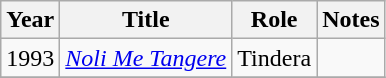<table class="wikitable sortable">
<tr>
<th>Year</th>
<th>Title</th>
<th>Role</th>
<th>Notes</th>
</tr>
<tr>
<td>1993</td>
<td><em><a href='#'>Noli Me Tangere</a></em></td>
<td>Tindera</td>
<td></td>
</tr>
<tr>
</tr>
</table>
